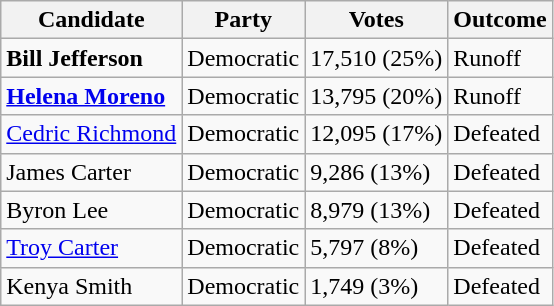<table class="wikitable">
<tr>
<th>Candidate</th>
<th>Party</th>
<th>Votes</th>
<th>Outcome</th>
</tr>
<tr>
<td><strong>Bill Jefferson</strong></td>
<td>Democratic</td>
<td>17,510 (25%)</td>
<td>Runoff</td>
</tr>
<tr>
<td><strong><a href='#'>Helena Moreno</a></strong></td>
<td>Democratic</td>
<td>13,795 (20%)</td>
<td>Runoff</td>
</tr>
<tr>
<td><a href='#'>Cedric Richmond</a></td>
<td>Democratic</td>
<td>12,095 (17%)</td>
<td>Defeated</td>
</tr>
<tr>
<td>James Carter</td>
<td>Democratic</td>
<td>9,286 (13%)</td>
<td>Defeated</td>
</tr>
<tr>
<td>Byron Lee</td>
<td>Democratic</td>
<td>8,979 (13%)</td>
<td>Defeated</td>
</tr>
<tr>
<td><a href='#'>Troy Carter</a></td>
<td>Democratic</td>
<td>5,797 (8%)</td>
<td>Defeated</td>
</tr>
<tr>
<td>Kenya Smith</td>
<td>Democratic</td>
<td>1,749 (3%)</td>
<td>Defeated</td>
</tr>
</table>
